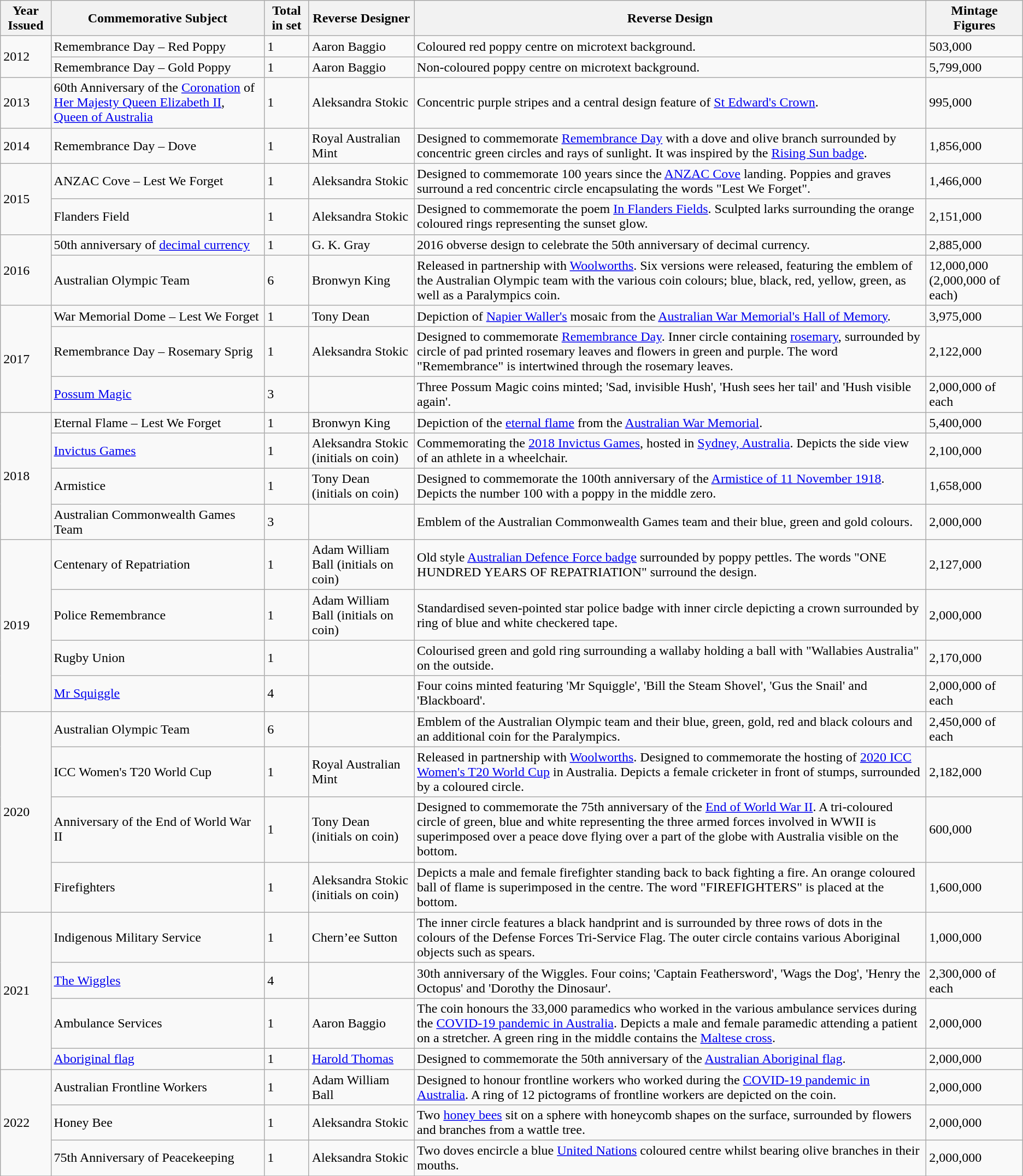<table class="wikitable">
<tr>
<th>Year Issued</th>
<th>Commemorative Subject</th>
<th>Total in set</th>
<th>Reverse Designer</th>
<th>Reverse Design</th>
<th>Mintage Figures</th>
</tr>
<tr>
<td rowspan="2">2012</td>
<td>Remembrance Day – Red Poppy</td>
<td>1</td>
<td>Aaron Baggio</td>
<td>Coloured red poppy centre on microtext background.</td>
<td>503,000</td>
</tr>
<tr>
<td>Remembrance Day – Gold Poppy</td>
<td>1</td>
<td>Aaron Baggio</td>
<td>Non-coloured poppy centre on microtext background.</td>
<td>5,799,000</td>
</tr>
<tr>
<td>2013</td>
<td>60th Anniversary of the <a href='#'>Coronation</a> of <a href='#'>Her Majesty Queen Elizabeth II</a>, <a href='#'>Queen of Australia</a></td>
<td>1</td>
<td>Aleksandra Stokic</td>
<td>Concentric purple stripes and a central design feature of <a href='#'>St Edward's Crown</a>.</td>
<td>995,000</td>
</tr>
<tr>
<td>2014</td>
<td>Remembrance Day – Dove</td>
<td>1</td>
<td>Royal Australian Mint</td>
<td>Designed to commemorate <a href='#'>Remembrance Day</a> with a dove and olive branch surrounded by concentric green circles and rays of sunlight. It was inspired by the <a href='#'>Rising Sun badge</a>.</td>
<td>1,856,000</td>
</tr>
<tr>
<td rowspan="2">2015</td>
<td>ANZAC Cove – Lest We Forget</td>
<td>1</td>
<td>Aleksandra Stokic</td>
<td>Designed to commemorate 100 years since the <a href='#'>ANZAC Cove</a> landing. Poppies and graves surround a red concentric circle encapsulating the words "Lest We Forget".</td>
<td>1,466,000</td>
</tr>
<tr>
<td>Flanders Field</td>
<td>1</td>
<td>Aleksandra Stokic</td>
<td>Designed to commemorate the poem <a href='#'>In Flanders Fields</a>. Sculpted larks surrounding the orange coloured rings representing the sunset glow.</td>
<td>2,151,000</td>
</tr>
<tr>
<td rowspan="2">2016</td>
<td>50th anniversary of <a href='#'>decimal currency</a></td>
<td>1</td>
<td>G. K. Gray</td>
<td>2016 obverse design to celebrate the 50th anniversary of decimal currency.</td>
<td>2,885,000</td>
</tr>
<tr>
<td>Australian Olympic Team</td>
<td>6</td>
<td>Bronwyn King</td>
<td>Released in partnership with <a href='#'>Woolworths</a>. Six versions were released, featuring the emblem of the Australian Olympic team with the various coin colours; blue, black, red, yellow, green, as well as a Paralympics coin.</td>
<td>12,000,000 (2,000,000 of each)</td>
</tr>
<tr>
<td rowspan="3">2017</td>
<td>War Memorial Dome – Lest We Forget</td>
<td>1</td>
<td>Tony Dean</td>
<td>Depiction of <a href='#'>Napier Waller's</a> mosaic from the <a href='#'>Australian War Memorial's Hall of Memory</a>.</td>
<td>3,975,000</td>
</tr>
<tr>
<td>Remembrance Day – Rosemary Sprig</td>
<td>1</td>
<td>Aleksandra Stokic</td>
<td>Designed to commemorate <a href='#'>Remembrance Day</a>. Inner circle containing <a href='#'>rosemary</a>, surrounded by circle of pad printed rosemary leaves and flowers in green and purple. The word "Remembrance" is intertwined through the rosemary leaves.</td>
<td>2,122,000</td>
</tr>
<tr>
<td><a href='#'>Possum Magic</a></td>
<td>3</td>
<td></td>
<td>Three Possum Magic coins minted; 'Sad, invisible Hush', 'Hush sees her tail' and 'Hush visible again'.</td>
<td>2,000,000 of each</td>
</tr>
<tr>
<td rowspan="4">2018</td>
<td>Eternal Flame – Lest We Forget</td>
<td>1</td>
<td>Bronwyn King</td>
<td>Depiction of the <a href='#'>eternal flame</a> from the <a href='#'>Australian War Memorial</a>.</td>
<td>5,400,000</td>
</tr>
<tr>
<td><a href='#'>Invictus Games</a></td>
<td>1</td>
<td>Aleksandra Stokic (initials on coin)</td>
<td>Commemorating the <a href='#'>2018 Invictus Games</a>, hosted in <a href='#'>Sydney, Australia</a>. Depicts the side view of an athlete in a wheelchair.</td>
<td>2,100,000</td>
</tr>
<tr>
<td>Armistice</td>
<td>1</td>
<td>Tony Dean (initials on coin)</td>
<td>Designed to commemorate the 100th anniversary of the <a href='#'>Armistice of 11 November 1918</a>. Depicts the number 100 with a poppy in the middle zero.</td>
<td>1,658,000</td>
</tr>
<tr>
<td>Australian Commonwealth Games Team</td>
<td>3</td>
<td></td>
<td>Emblem of the Australian Commonwealth Games team and their blue, green and gold colours.</td>
<td>2,000,000</td>
</tr>
<tr>
<td rowspan="4">2019</td>
<td>Centenary of Repatriation</td>
<td>1</td>
<td>Adam William Ball (initials on coin)</td>
<td>Old style <a href='#'>Australian Defence Force badge</a> surrounded by poppy pettles. The words "ONE HUNDRED YEARS OF REPATRIATION" surround the design.</td>
<td>2,127,000</td>
</tr>
<tr>
<td>Police Remembrance</td>
<td>1</td>
<td>Adam William Ball (initials on coin)</td>
<td>Standardised seven-pointed star police badge with inner circle depicting a crown surrounded by ring of blue and white checkered tape.</td>
<td>2,000,000</td>
</tr>
<tr>
<td>Rugby Union</td>
<td>1</td>
<td></td>
<td>Colourised green and gold ring surrounding a wallaby holding a ball with "Wallabies Australia" on the outside.</td>
<td>2,170,000</td>
</tr>
<tr>
<td><a href='#'>Mr Squiggle</a></td>
<td>4</td>
<td></td>
<td>Four coins minted featuring 'Mr Squiggle', 'Bill the Steam Shovel', 'Gus the Snail' and 'Blackboard'.</td>
<td>2,000,000 of each</td>
</tr>
<tr>
<td rowspan="4">2020</td>
<td>Australian Olympic Team</td>
<td>6</td>
<td></td>
<td>Emblem of the Australian Olympic team and their blue, green, gold, red and black colours and an additional coin for the Paralympics.</td>
<td>2,450,000 of each</td>
</tr>
<tr>
<td>ICC Women's T20 World Cup</td>
<td>1</td>
<td>Royal Australian Mint</td>
<td>Released in partnership with <a href='#'>Woolworths</a>. Designed to commemorate the hosting of <a href='#'>2020 ICC Women's T20 World Cup</a> in Australia. Depicts a female cricketer in front of stumps, surrounded by a coloured circle.</td>
<td>2,182,000</td>
</tr>
<tr>
<td>Anniversary of the End of World War II</td>
<td>1</td>
<td>Tony Dean (initials on coin)</td>
<td>Designed to commemorate the 75th anniversary of the <a href='#'>End of World War II</a>. A tri-coloured circle of green, blue and white representing the three armed forces involved in WWII is superimposed over a peace dove flying over a part of the globe with Australia visible on the bottom.</td>
<td>600,000</td>
</tr>
<tr>
<td>Firefighters</td>
<td>1</td>
<td>Aleksandra Stokic (initials on coin)</td>
<td>Depicts a male and female firefighter standing back to back fighting a fire. An orange coloured ball of flame is superimposed in the centre. The word "FIREFIGHTERS" is placed at the bottom.</td>
<td>1,600,000</td>
</tr>
<tr>
<td rowspan="4">2021</td>
<td>Indigenous Military Service</td>
<td>1</td>
<td>Chern’ee Sutton</td>
<td>The inner circle features a black handprint and is surrounded by three rows of dots in the colours of the Defense Forces Tri-Service Flag. The outer circle contains various Aboriginal objects such as spears.</td>
<td>1,000,000</td>
</tr>
<tr>
<td><a href='#'>The Wiggles</a></td>
<td>4</td>
<td></td>
<td>30th anniversary of the Wiggles. Four coins; 'Captain Feathersword', 'Wags the Dog', 'Henry the Octopus' and 'Dorothy the Dinosaur'.</td>
<td>2,300,000 of each</td>
</tr>
<tr>
<td>Ambulance Services</td>
<td>1</td>
<td>Aaron Baggio</td>
<td>The coin honours the 33,000 paramedics who worked in the various ambulance services during the <a href='#'>COVID-19 pandemic in Australia</a>. Depicts a male and female paramedic attending a patient on a stretcher. A green ring in the middle contains the <a href='#'>Maltese cross</a>.</td>
<td>2,000,000</td>
</tr>
<tr>
<td><a href='#'>Aboriginal flag</a></td>
<td>1</td>
<td><a href='#'>Harold Thomas</a></td>
<td>Designed to commemorate the 50th anniversary of the <a href='#'>Australian Aboriginal flag</a>.</td>
<td>2,000,000</td>
</tr>
<tr>
<td rowspan="3">2022</td>
<td>Australian Frontline Workers</td>
<td>1</td>
<td>Adam William Ball</td>
<td>Designed to honour frontline workers who worked during the <a href='#'>COVID-19 pandemic in Australia</a>. A ring of 12 pictograms of frontline workers are depicted on the coin.</td>
<td>2,000,000</td>
</tr>
<tr>
<td>Honey Bee</td>
<td>1</td>
<td>Aleksandra Stokic</td>
<td>Two <a href='#'>honey bees</a> sit on a sphere with honeycomb shapes on the surface, surrounded by flowers and branches from a wattle tree.</td>
<td>2,000,000</td>
</tr>
<tr>
<td>75th Anniversary of Peacekeeping</td>
<td>1</td>
<td>Aleksandra Stokic</td>
<td>Two doves encircle a blue <a href='#'>United Nations</a> coloured centre whilst bearing olive branches in their mouths.</td>
<td>2,000,000</td>
</tr>
<tr>
</tr>
</table>
